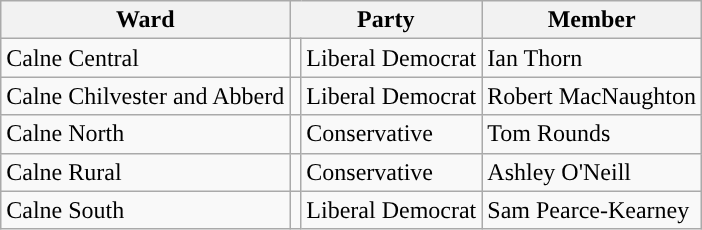<table class="wikitable sortable">
<tr>
<th>Ward</th>
<th colspan="2">Party</th>
<th>Member</th>
</tr>
<tr>
<td>Calne Central</td>
<td style="background-color: "></td>
<td>Liberal Democrat</td>
<td>Ian Thorn</td>
</tr>
<tr>
<td>Calne Chilvester and Abberd</td>
<td style="background-color: "></td>
<td>Liberal Democrat</td>
<td>Robert MacNaughton</td>
</tr>
<tr>
<td>Calne North</td>
<td style="background-color: "></td>
<td>Conservative</td>
<td>Tom Rounds</td>
</tr>
<tr>
<td>Calne Rural</td>
<td style="background-color: "></td>
<td>Conservative</td>
<td>Ashley O'Neill</td>
</tr>
<tr>
<td>Calne South</td>
<td style="background-color: "></td>
<td>Liberal Democrat</td>
<td>Sam Pearce-Kearney</td>
</tr>
</table>
